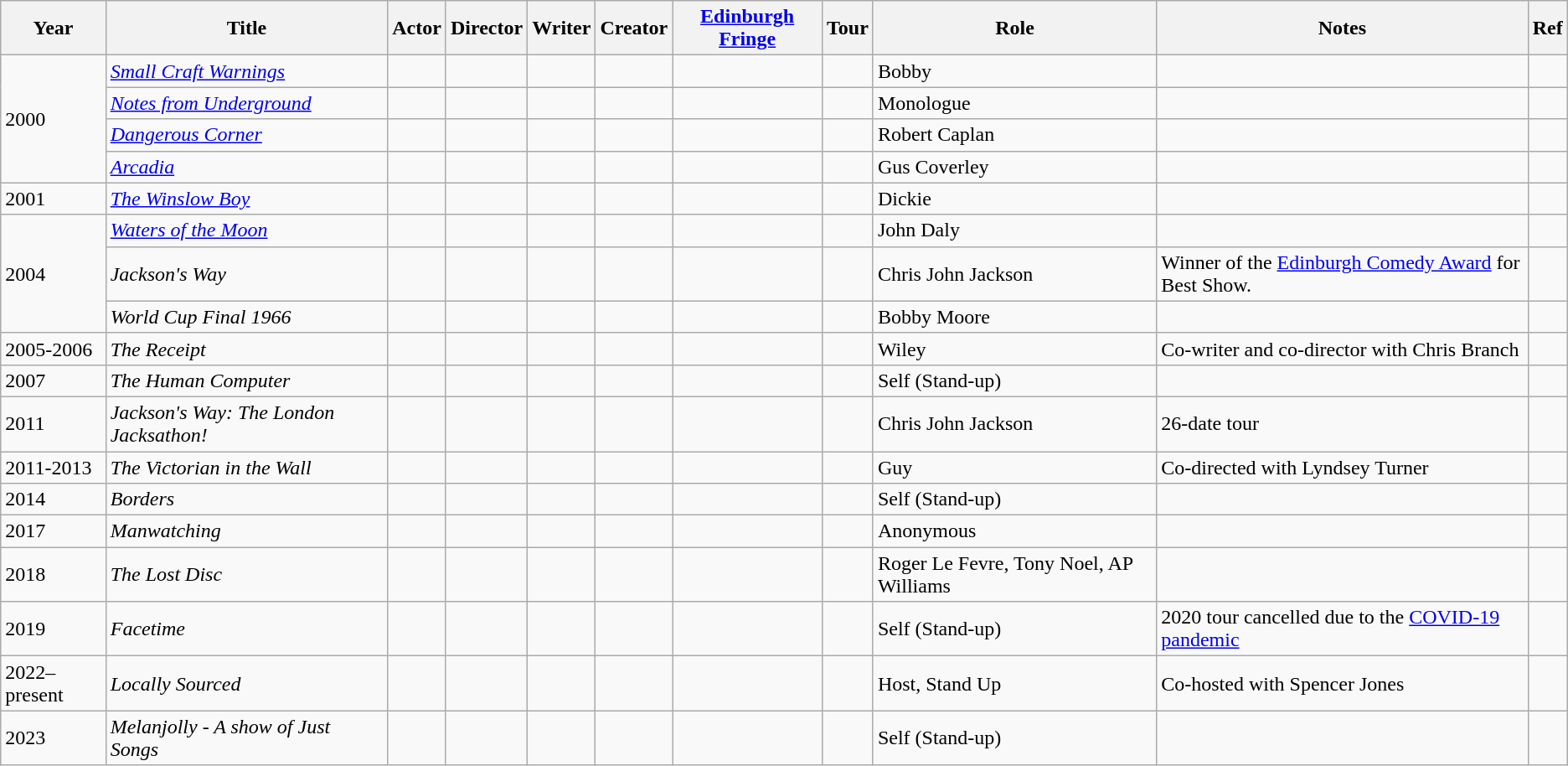<table class="wikitable">
<tr>
<th>Year</th>
<th>Title</th>
<th>Actor</th>
<th>Director</th>
<th>Writer</th>
<th>Creator</th>
<th><a href='#'>Edinburgh Fringe</a></th>
<th>Tour</th>
<th>Role</th>
<th>Notes</th>
<th>Ref</th>
</tr>
<tr>
<td rowspan="4">2000</td>
<td><em><a href='#'>Small Craft Warnings</a></em></td>
<td></td>
<td></td>
<td></td>
<td></td>
<td></td>
<td></td>
<td>Bobby</td>
<td></td>
<td></td>
</tr>
<tr>
<td><em><a href='#'>Notes from Underground</a></em></td>
<td></td>
<td></td>
<td></td>
<td></td>
<td></td>
<td></td>
<td>Monologue</td>
<td></td>
<td></td>
</tr>
<tr>
<td><em><a href='#'>Dangerous Corner</a></em></td>
<td></td>
<td></td>
<td></td>
<td></td>
<td></td>
<td></td>
<td>Robert Caplan</td>
<td></td>
<td></td>
</tr>
<tr>
<td><a href='#'><em>Arcadia</em></a></td>
<td></td>
<td></td>
<td></td>
<td></td>
<td></td>
<td></td>
<td>Gus Coverley</td>
<td></td>
<td></td>
</tr>
<tr>
<td>2001</td>
<td><em><a href='#'>The Winslow Boy</a></em></td>
<td></td>
<td></td>
<td></td>
<td></td>
<td></td>
<td></td>
<td>Dickie</td>
<td></td>
<td></td>
</tr>
<tr>
<td rowspan="3">2004</td>
<td><em><a href='#'>Waters of the Moon</a></em></td>
<td></td>
<td></td>
<td></td>
<td></td>
<td></td>
<td></td>
<td>John Daly</td>
<td></td>
<td></td>
</tr>
<tr>
<td><em>Jackson's Way</em></td>
<td></td>
<td></td>
<td></td>
<td></td>
<td></td>
<td></td>
<td>Chris John Jackson</td>
<td>Winner of the <a href='#'>Edinburgh Comedy Award</a> for Best Show.</td>
<td></td>
</tr>
<tr>
<td><em>World Cup Final 1966</em></td>
<td></td>
<td></td>
<td></td>
<td></td>
<td></td>
<td></td>
<td>Bobby Moore</td>
<td></td>
<td></td>
</tr>
<tr>
<td>2005-2006</td>
<td><em>The Receipt</em></td>
<td></td>
<td></td>
<td></td>
<td></td>
<td></td>
<td></td>
<td>Wiley</td>
<td>Co-writer and co-director with Chris Branch</td>
<td></td>
</tr>
<tr>
<td>2007</td>
<td><em>The Human Computer</em></td>
<td></td>
<td></td>
<td></td>
<td></td>
<td></td>
<td></td>
<td>Self (Stand-up)</td>
<td></td>
<td></td>
</tr>
<tr>
<td>2011</td>
<td><em>Jackson's Way: The London Jacksathon!</em></td>
<td></td>
<td></td>
<td></td>
<td></td>
<td></td>
<td></td>
<td>Chris John Jackson</td>
<td>26-date tour</td>
<td></td>
</tr>
<tr>
<td>2011-2013</td>
<td><em>The Victorian in the Wall</em></td>
<td></td>
<td></td>
<td></td>
<td></td>
<td></td>
<td></td>
<td>Guy</td>
<td>Co-directed with Lyndsey Turner</td>
<td></td>
</tr>
<tr>
<td>2014</td>
<td><em>Borders</em></td>
<td></td>
<td></td>
<td></td>
<td></td>
<td></td>
<td></td>
<td>Self (Stand-up)</td>
<td></td>
<td></td>
</tr>
<tr>
<td>2017</td>
<td><em>Manwatching</em></td>
<td></td>
<td></td>
<td></td>
<td></td>
<td></td>
<td></td>
<td>Anonymous</td>
<td></td>
<td></td>
</tr>
<tr>
<td>2018</td>
<td><em>The Lost Disc</em></td>
<td></td>
<td></td>
<td></td>
<td></td>
<td></td>
<td></td>
<td>Roger Le Fevre, Tony Noel, AP Williams</td>
<td></td>
<td></td>
</tr>
<tr>
<td>2019</td>
<td><em>Facetime</em></td>
<td></td>
<td></td>
<td></td>
<td></td>
<td></td>
<td></td>
<td>Self (Stand-up)</td>
<td>2020 tour cancelled due to the <a href='#'>COVID-19 pandemic</a></td>
<td></td>
</tr>
<tr>
<td>2022–present</td>
<td><em>Locally Sourced</em></td>
<td></td>
<td></td>
<td></td>
<td></td>
<td></td>
<td></td>
<td>Host, Stand Up</td>
<td>Co-hosted with Spencer Jones</td>
<td></td>
</tr>
<tr>
<td>2023</td>
<td><em>Melanjolly - A show of Just Songs</em></td>
<td></td>
<td></td>
<td></td>
<td></td>
<td></td>
<td></td>
<td>Self (Stand-up)</td>
<td></td>
<td></td>
</tr>
</table>
